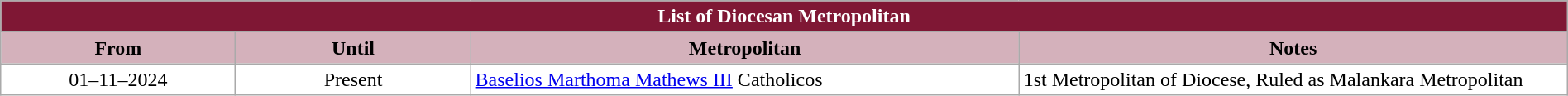<table class="wikitable" style="width: 100%;">
<tr>
<th colspan="4" style="background-color: #7F1734; color: white;">List of Diocesan Metropolitan</th>
</tr>
<tr>
<th style="background-color: #D4B1BB; width: 15%;">From</th>
<th style="background-color: #D4B1BB; width: 15%;">Until</th>
<th style="background-color: #D4B1BB; width: 35%;">Metropolitan</th>
<th style="background-color: #D4B1BB; width: 35%;">Notes</th>
</tr>
<tr valign="top" style="background-color: white;">
<td style="text-align: center;">01–11–2024</td>
<td style="text-align: center;">Present</td>
<td><a href='#'>Baselios Marthoma Mathews III</a> Catholicos</td>
<td>1st Metropolitan of Diocese, Ruled  as Malankara Metropolitan</td>
</tr>
</table>
